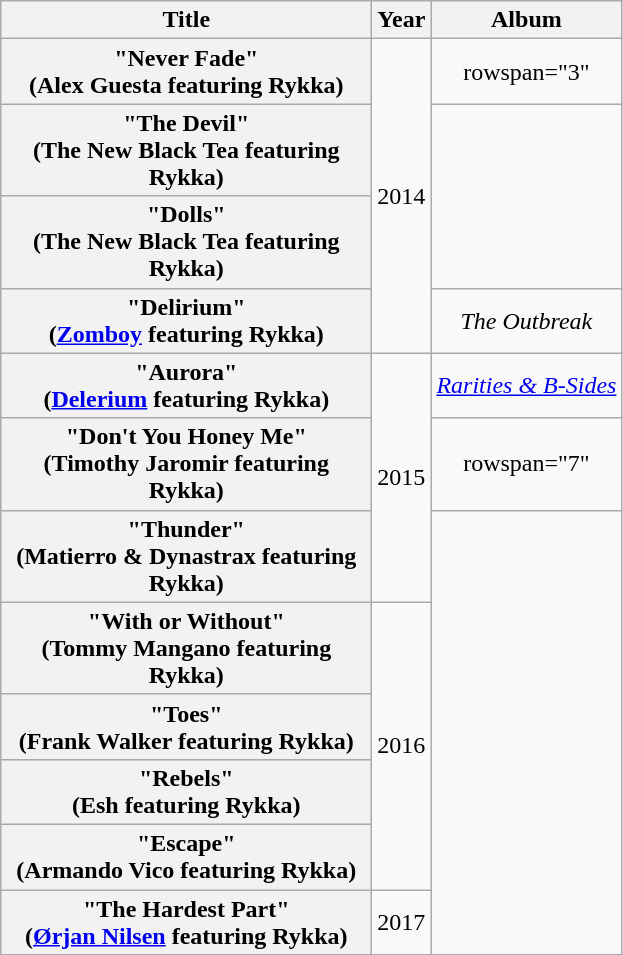<table class="wikitable plainrowheaders" style="text-align:center;">
<tr>
<th scope="col" style="width:15em;">Title</th>
<th scope="col" style="width:1em;">Year</th>
<th scope="col">Album</th>
</tr>
<tr>
<th scope="row">"Never Fade"<br><span>(Alex Guesta featuring Rykka)</span></th>
<td rowspan="4">2014</td>
<td>rowspan="3" </td>
</tr>
<tr>
<th scope="row">"The Devil"<br><span>(The New Black Tea featuring Rykka)</span></th>
</tr>
<tr>
<th scope="row">"Dolls"<br><span>(The New Black Tea featuring Rykka)</span></th>
</tr>
<tr>
<th scope="row">"Delirium"<br><span>(<a href='#'>Zomboy</a> featuring Rykka)</span></th>
<td><em>The Outbreak</em></td>
</tr>
<tr>
<th scope="row">"Aurora"<br><span>(<a href='#'>Delerium</a> featuring Rykka)</span></th>
<td rowspan="3">2015</td>
<td><em><a href='#'>Rarities & B-Sides</a></em></td>
</tr>
<tr>
<th scope="row">"Don't You Honey Me"<br><span>(Timothy Jaromir featuring Rykka)</span></th>
<td>rowspan="7" </td>
</tr>
<tr>
<th scope="row">"Thunder"<br><span>(Matierro & Dynastrax featuring Rykka)</span></th>
</tr>
<tr>
<th scope="row">"With or Without"<br><span>(Tommy Mangano featuring Rykka)</span></th>
<td rowspan="4">2016</td>
</tr>
<tr>
<th scope="row">"Toes"<br><span>(Frank Walker featuring Rykka)</span></th>
</tr>
<tr>
<th scope="row">"Rebels"<br><span>(Esh featuring Rykka)</span></th>
</tr>
<tr>
<th scope="row">"Escape"<br><span>(Armando Vico featuring Rykka)</span></th>
</tr>
<tr>
<th scope="row">"The Hardest Part"<br><span>(<a href='#'>Ørjan Nilsen</a> featuring Rykka)</span></th>
<td>2017</td>
</tr>
</table>
